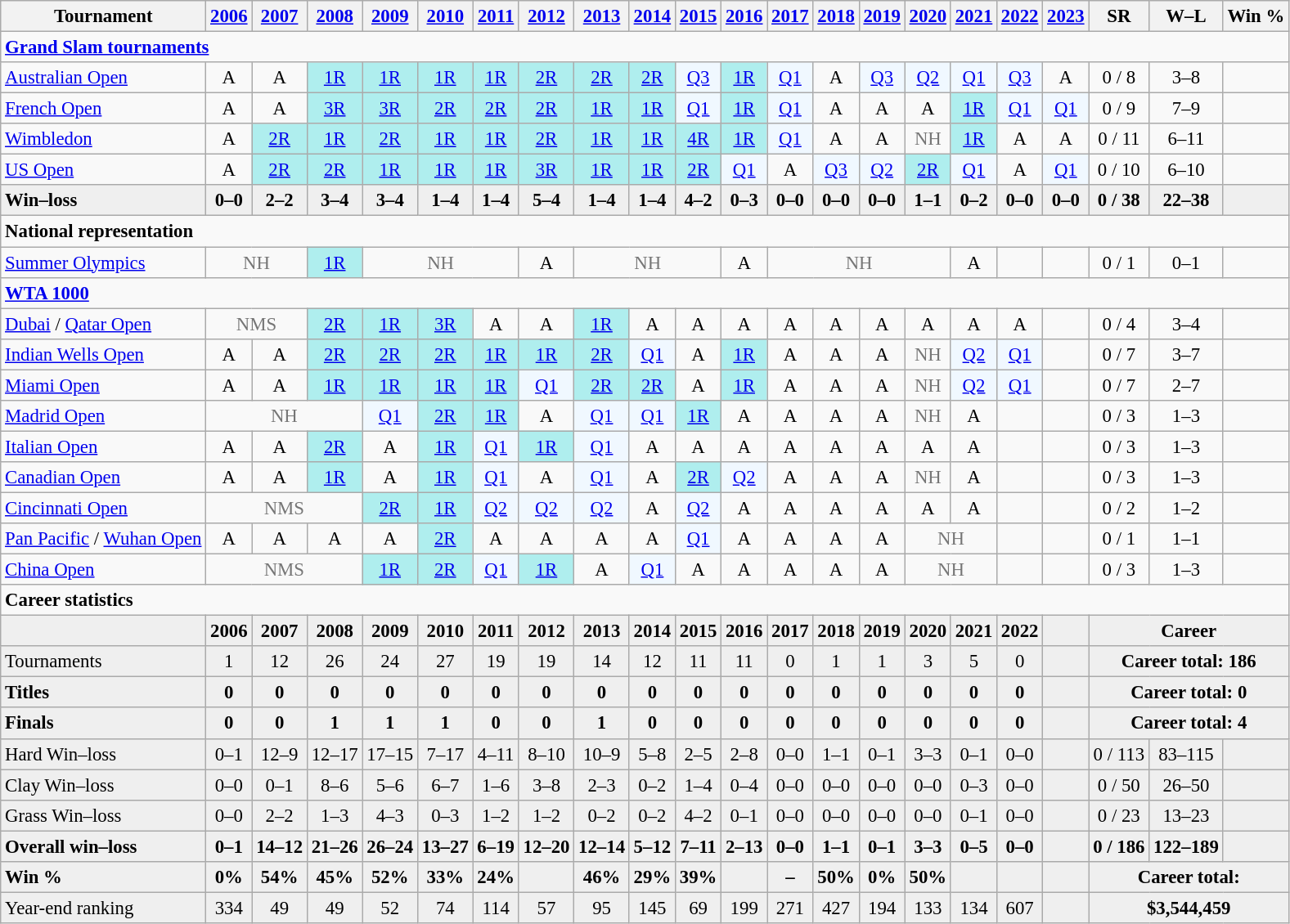<table class="wikitable nowrap" style=text-align:center;font-size:95%>
<tr>
<th>Tournament</th>
<th><a href='#'>2006</a></th>
<th><a href='#'>2007</a></th>
<th><a href='#'>2008</a></th>
<th><a href='#'>2009</a></th>
<th><a href='#'>2010</a></th>
<th><a href='#'>2011</a></th>
<th><a href='#'>2012</a></th>
<th><a href='#'>2013</a></th>
<th><a href='#'>2014</a></th>
<th><a href='#'>2015</a></th>
<th><a href='#'>2016</a></th>
<th><a href='#'>2017</a></th>
<th><a href='#'>2018</a></th>
<th><a href='#'>2019</a></th>
<th><a href='#'>2020</a></th>
<th><a href='#'>2021</a></th>
<th><a href='#'>2022</a></th>
<th><a href='#'>2023</a></th>
<th>SR</th>
<th>W–L</th>
<th>Win %</th>
</tr>
<tr>
<td colspan="22" align="left"><strong><a href='#'>Grand Slam tournaments</a></strong></td>
</tr>
<tr>
<td align=left><a href='#'>Australian Open</a></td>
<td>A</td>
<td>A</td>
<td bgcolor=afeeee><a href='#'>1R</a></td>
<td bgcolor=afeeee><a href='#'>1R</a></td>
<td bgcolor=afeeee><a href='#'>1R</a></td>
<td bgcolor=afeeee><a href='#'>1R</a></td>
<td bgcolor=afeeee><a href='#'>2R</a></td>
<td bgcolor=afeeee><a href='#'>2R</a></td>
<td bgcolor=afeeee><a href='#'>2R</a></td>
<td bgcolor=f0f8ff><a href='#'>Q3</a></td>
<td bgcolor=afeeee><a href='#'>1R</a></td>
<td bgcolor=f0f8ff><a href='#'>Q1</a></td>
<td>A</td>
<td bgcolor=f0f8ff><a href='#'>Q3</a></td>
<td bgcolor=f0f8ff><a href='#'>Q2</a></td>
<td bgcolor=f0f8ff><a href='#'>Q1</a></td>
<td bgcolor=f0f8ff><a href='#'>Q3</a></td>
<td>A</td>
<td>0 / 8</td>
<td>3–8</td>
<td></td>
</tr>
<tr>
<td align=left><a href='#'>French Open</a></td>
<td>A</td>
<td>A</td>
<td bgcolor=afeeee><a href='#'>3R</a></td>
<td bgcolor=afeeee><a href='#'>3R</a></td>
<td bgcolor=afeeee><a href='#'>2R</a></td>
<td bgcolor=afeeee><a href='#'>2R</a></td>
<td bgcolor=afeeee><a href='#'>2R</a></td>
<td bgcolor=afeeee><a href='#'>1R</a></td>
<td bgcolor=afeeee><a href='#'>1R</a></td>
<td bgcolor=f0f8ff><a href='#'>Q1</a></td>
<td bgcolor=afeeee><a href='#'>1R</a></td>
<td bgcolor=f0f8ff><a href='#'>Q1</a></td>
<td>A</td>
<td>A</td>
<td>A</td>
<td bgcolor=afeeee><a href='#'>1R</a></td>
<td bgcolor="#f0f8ff"><a href='#'>Q1</a></td>
<td bgcolor="#f0f8ff"><a href='#'>Q1</a></td>
<td>0 / 9</td>
<td>7–9</td>
<td></td>
</tr>
<tr>
<td align=left><a href='#'>Wimbledon</a></td>
<td>A</td>
<td bgcolor=afeeee><a href='#'>2R</a></td>
<td bgcolor=afeeee><a href='#'>1R</a></td>
<td bgcolor=afeeee><a href='#'>2R</a></td>
<td bgcolor=afeeee><a href='#'>1R</a></td>
<td bgcolor=afeeee><a href='#'>1R</a></td>
<td bgcolor=afeeee><a href='#'>2R</a></td>
<td bgcolor=afeeee><a href='#'>1R</a></td>
<td bgcolor=afeeee><a href='#'>1R</a></td>
<td bgcolor=afeeee><a href='#'>4R</a></td>
<td bgcolor=afeeee><a href='#'>1R</a></td>
<td bgcolor=f0f8ff><a href='#'>Q1</a></td>
<td>A</td>
<td>A</td>
<td style=color:#767676>NH</td>
<td bgcolor=afeeee><a href='#'>1R</a></td>
<td>A</td>
<td>A</td>
<td>0 / 11</td>
<td>6–11</td>
<td></td>
</tr>
<tr>
<td align=left><a href='#'>US Open</a></td>
<td>A</td>
<td bgcolor=afeeee><a href='#'>2R</a></td>
<td bgcolor=afeeee><a href='#'>2R</a></td>
<td bgcolor=afeeee><a href='#'>1R</a></td>
<td bgcolor=afeeee><a href='#'>1R</a></td>
<td bgcolor=afeeee><a href='#'>1R</a></td>
<td bgcolor=afeeee><a href='#'>3R</a></td>
<td bgcolor=afeeee><a href='#'>1R</a></td>
<td bgcolor=afeeee><a href='#'>1R</a></td>
<td bgcolor=afeeee><a href='#'>2R</a></td>
<td bgcolor=f0f8ff><a href='#'>Q1</a></td>
<td>A</td>
<td bgcolor=f0f8ff><a href='#'>Q3</a></td>
<td bgcolor=f0f8ff><a href='#'>Q2</a></td>
<td bgcolor=afeeee><a href='#'>2R</a></td>
<td bgcolor=f0f8ff><a href='#'>Q1</a></td>
<td>A</td>
<td bgcolor=f0f8ff><a href='#'>Q1</a></td>
<td>0 / 10</td>
<td>6–10</td>
<td></td>
</tr>
<tr style=background:#efefef;font-weight:bold>
<td style=text-align:left>Win–loss</td>
<td>0–0</td>
<td>2–2</td>
<td>3–4</td>
<td>3–4</td>
<td>1–4</td>
<td>1–4</td>
<td>5–4</td>
<td>1–4</td>
<td>1–4</td>
<td>4–2</td>
<td>0–3</td>
<td>0–0</td>
<td>0–0</td>
<td>0–0</td>
<td>1–1</td>
<td>0–2</td>
<td>0–0</td>
<td>0–0</td>
<td>0 / 38</td>
<td>22–38</td>
<td></td>
</tr>
<tr>
<td colspan="22" align="left"><strong>National representation</strong></td>
</tr>
<tr>
<td align=left><a href='#'>Summer Olympics</a></td>
<td colspan=2 style=color:#767676>NH</td>
<td bgcolor=afeeee><a href='#'>1R</a></td>
<td colspan=3 style=color:#767676>NH</td>
<td>A</td>
<td colspan=3 style=color:#767676>NH</td>
<td>A</td>
<td colspan=4 style=color:#767676>NH</td>
<td>A</td>
<td></td>
<td></td>
<td>0 / 1</td>
<td>0–1</td>
<td></td>
</tr>
<tr>
<td colspan="22" align="left"><strong><a href='#'>WTA 1000</a></strong></td>
</tr>
<tr>
<td align=left><a href='#'>Dubai</a> / <a href='#'>Qatar Open</a></td>
<td colspan=2 style=color:#767676>NMS</td>
<td bgcolor=afeeee><a href='#'>2R</a></td>
<td bgcolor=afeeee><a href='#'>1R</a></td>
<td bgcolor=afeeee><a href='#'>3R</a></td>
<td>A</td>
<td>A</td>
<td bgcolor=afeeee><a href='#'>1R</a></td>
<td>A</td>
<td>A</td>
<td>A</td>
<td>A</td>
<td>A</td>
<td>A</td>
<td>A</td>
<td>A</td>
<td>A</td>
<td></td>
<td>0 / 4</td>
<td>3–4</td>
<td></td>
</tr>
<tr>
<td align=left><a href='#'>Indian Wells Open</a></td>
<td>A</td>
<td>A</td>
<td bgcolor=afeeee><a href='#'>2R</a></td>
<td bgcolor=afeeee><a href='#'>2R</a></td>
<td bgcolor=afeeee><a href='#'>2R</a></td>
<td bgcolor=afeeee><a href='#'>1R</a></td>
<td bgcolor=afeeee><a href='#'>1R</a></td>
<td bgcolor=afeeee><a href='#'>2R</a></td>
<td bgcolor=f0f8ff><a href='#'>Q1</a></td>
<td>A</td>
<td bgcolor=afeeee><a href='#'>1R</a></td>
<td>A</td>
<td>A</td>
<td>A</td>
<td style="color:#767676">NH</td>
<td bgcolor=f0f8ff><a href='#'>Q2</a></td>
<td bgcolor=f0f8ff><a href='#'>Q1</a></td>
<td></td>
<td>0 / 7</td>
<td>3–7</td>
<td></td>
</tr>
<tr>
<td align=left><a href='#'>Miami Open</a></td>
<td>A</td>
<td>A</td>
<td bgcolor=afeeee><a href='#'>1R</a></td>
<td bgcolor=afeeee><a href='#'>1R</a></td>
<td bgcolor=afeeee><a href='#'>1R</a></td>
<td bgcolor=afeeee><a href='#'>1R</a></td>
<td bgcolor=f0f8ff><a href='#'>Q1</a></td>
<td bgcolor=afeeee><a href='#'>2R</a></td>
<td bgcolor=afeeee><a href='#'>2R</a></td>
<td>A</td>
<td bgcolor=afeeee><a href='#'>1R</a></td>
<td>A</td>
<td>A</td>
<td>A</td>
<td style=color:#767676>NH</td>
<td bgcolor=f0f8ff><a href='#'>Q2</a></td>
<td bgcolor=f0f8ff><a href='#'>Q1</a></td>
<td></td>
<td>0 / 7</td>
<td>2–7</td>
<td></td>
</tr>
<tr>
<td align=left><a href='#'>Madrid Open</a></td>
<td colspan=3 style=color:#767676>NH</td>
<td bgcolor=f0f8ff><a href='#'>Q1</a></td>
<td bgcolor=afeeee><a href='#'>2R</a></td>
<td bgcolor=afeeee><a href='#'>1R</a></td>
<td>A</td>
<td bgcolor=f0f8ff><a href='#'>Q1</a></td>
<td bgcolor=f0f8ff><a href='#'>Q1</a></td>
<td bgcolor=afeeee><a href='#'>1R</a></td>
<td>A</td>
<td>A</td>
<td>A</td>
<td>A</td>
<td style=color:#767676>NH</td>
<td>A</td>
<td></td>
<td></td>
<td>0 / 3</td>
<td>1–3</td>
<td></td>
</tr>
<tr>
<td align=left><a href='#'>Italian Open</a></td>
<td>A</td>
<td>A</td>
<td bgcolor=afeeee><a href='#'>2R</a></td>
<td>A</td>
<td bgcolor=afeeee><a href='#'>1R</a></td>
<td bgcolor=f0f8ff><a href='#'>Q1</a></td>
<td bgcolor=afeeee><a href='#'>1R</a></td>
<td bgcolor=f0f8ff><a href='#'>Q1</a></td>
<td>A</td>
<td>A</td>
<td>A</td>
<td>A</td>
<td>A</td>
<td>A</td>
<td>A</td>
<td>A</td>
<td></td>
<td></td>
<td>0 / 3</td>
<td>1–3</td>
<td></td>
</tr>
<tr>
<td align=left><a href='#'>Canadian Open</a></td>
<td>A</td>
<td>A</td>
<td bgcolor=afeeee><a href='#'>1R</a></td>
<td>A</td>
<td bgcolor=afeeee><a href='#'>1R</a></td>
<td bgcolor=f0f8ff><a href='#'>Q1</a></td>
<td>A</td>
<td bgcolor=f0f8ff><a href='#'>Q1</a></td>
<td>A</td>
<td bgcolor=afeeee><a href='#'>2R</a></td>
<td bgcolor=f0f8ff><a href='#'>Q2</a></td>
<td>A</td>
<td>A</td>
<td>A</td>
<td style=color:#767676>NH</td>
<td>A</td>
<td></td>
<td></td>
<td>0 / 3</td>
<td>1–3</td>
<td></td>
</tr>
<tr>
<td align=left><a href='#'>Cincinnati Open</a></td>
<td colspan=3 style=color:#767676>NMS</td>
<td bgcolor=afeeee><a href='#'>2R</a></td>
<td bgcolor=afeeee><a href='#'>1R</a></td>
<td bgcolor=f0f8ff><a href='#'>Q2</a></td>
<td bgcolor=f0f8ff><a href='#'>Q2</a></td>
<td bgcolor=f0f8ff><a href='#'>Q2</a></td>
<td>A</td>
<td bgcolor=f0f8ff><a href='#'>Q2</a></td>
<td>A</td>
<td>A</td>
<td>A</td>
<td>A</td>
<td>A</td>
<td>A</td>
<td></td>
<td></td>
<td>0 / 2</td>
<td>1–2</td>
<td></td>
</tr>
<tr>
<td align=left><a href='#'>Pan Pacific</a> / <a href='#'>Wuhan Open</a></td>
<td>A</td>
<td>A</td>
<td>A</td>
<td>A</td>
<td bgcolor=afeeee><a href='#'>2R</a></td>
<td>A</td>
<td>A</td>
<td>A</td>
<td>A</td>
<td bgcolor=f0f8ff><a href='#'>Q1</a></td>
<td>A</td>
<td>A</td>
<td>A</td>
<td>A</td>
<td colspan="2" style="color:#767676">NH</td>
<td></td>
<td></td>
<td>0 / 1</td>
<td>1–1</td>
<td></td>
</tr>
<tr>
<td align=left><a href='#'>China Open</a></td>
<td colspan=3 style=color:#767676>NMS</td>
<td bgcolor=afeeee><a href='#'>1R</a></td>
<td bgcolor=afeeee><a href='#'>2R</a></td>
<td bgcolor=f0f8ff><a href='#'>Q1</a></td>
<td bgcolor=afeeee><a href='#'>1R</a></td>
<td>A</td>
<td bgcolor=f0f8ff><a href='#'>Q1</a></td>
<td>A</td>
<td>A</td>
<td>A</td>
<td>A</td>
<td>A</td>
<td colspan="2" style="color:#767676">NH</td>
<td></td>
<td></td>
<td>0 / 3</td>
<td>1–3</td>
<td></td>
</tr>
<tr>
<td colspan="22" align="left"><strong>Career statistics</strong></td>
</tr>
<tr style=background:#efefef;font-weight:bold>
<td></td>
<td>2006</td>
<td>2007</td>
<td>2008</td>
<td>2009</td>
<td>2010</td>
<td>2011</td>
<td>2012</td>
<td>2013</td>
<td>2014</td>
<td>2015</td>
<td>2016</td>
<td>2017</td>
<td>2018</td>
<td>2019</td>
<td>2020</td>
<td>2021</td>
<td>2022</td>
<td></td>
<td colspan="3">Career</td>
</tr>
<tr bgcolor=efefef>
<td align=left>Tournaments</td>
<td>1</td>
<td>12</td>
<td>26</td>
<td>24</td>
<td>27</td>
<td>19</td>
<td>19</td>
<td>14</td>
<td>12</td>
<td>11</td>
<td>11</td>
<td>0</td>
<td>1</td>
<td>1</td>
<td>3</td>
<td>5</td>
<td>0</td>
<td></td>
<td colspan="3"><strong>Career total: 186</strong></td>
</tr>
<tr style=background:#efefef;font-weight:bold>
<td style=text-align:left>Titles</td>
<td>0</td>
<td>0</td>
<td>0</td>
<td>0</td>
<td>0</td>
<td>0</td>
<td>0</td>
<td>0</td>
<td>0</td>
<td>0</td>
<td>0</td>
<td>0</td>
<td>0</td>
<td>0</td>
<td>0</td>
<td>0</td>
<td>0</td>
<td></td>
<td colspan="3">Career total: 0</td>
</tr>
<tr style=background:#efefef;font-weight:bold>
<td style=text-align:left>Finals</td>
<td>0</td>
<td>0</td>
<td>1</td>
<td>1</td>
<td>1</td>
<td>0</td>
<td>0</td>
<td>1</td>
<td>0</td>
<td>0</td>
<td>0</td>
<td>0</td>
<td>0</td>
<td>0</td>
<td>0</td>
<td>0</td>
<td>0</td>
<td></td>
<td colspan="3">Career total: 4</td>
</tr>
<tr bgcolor=efefef>
<td align=left>Hard Win–loss</td>
<td>0–1</td>
<td>12–9</td>
<td>12–17</td>
<td>17–15</td>
<td>7–17</td>
<td>4–11</td>
<td>8–10</td>
<td>10–9</td>
<td>5–8</td>
<td>2–5</td>
<td>2–8</td>
<td>0–0</td>
<td>1–1</td>
<td>0–1</td>
<td>3–3</td>
<td>0–1</td>
<td>0–0</td>
<td></td>
<td>0 / 113</td>
<td>83–115</td>
<td></td>
</tr>
<tr bgcolor=efefef>
<td align=left>Clay Win–loss</td>
<td>0–0</td>
<td>0–1</td>
<td>8–6</td>
<td>5–6</td>
<td>6–7</td>
<td>1–6</td>
<td>3–8</td>
<td>2–3</td>
<td>0–2</td>
<td>1–4</td>
<td>0–4</td>
<td>0–0</td>
<td>0–0</td>
<td>0–0</td>
<td>0–0</td>
<td>0–3</td>
<td>0–0</td>
<td></td>
<td>0 / 50</td>
<td>26–50</td>
<td></td>
</tr>
<tr bgcolor=efefef>
<td align=left>Grass Win–loss</td>
<td>0–0</td>
<td>2–2</td>
<td>1–3</td>
<td>4–3</td>
<td>0–3</td>
<td>1–2</td>
<td>1–2</td>
<td>0–2</td>
<td>0–2</td>
<td>4–2</td>
<td>0–1</td>
<td>0–0</td>
<td>0–0</td>
<td>0–0</td>
<td>0–0</td>
<td>0–1</td>
<td>0–0</td>
<td></td>
<td>0 / 23</td>
<td>13–23</td>
<td></td>
</tr>
<tr style=background:#efefef;font-weight:bold>
<td style=text-align:left>Overall win–loss</td>
<td>0–1</td>
<td>14–12</td>
<td>21–26</td>
<td>26–24</td>
<td>13–27</td>
<td>6–19</td>
<td>12–20</td>
<td>12–14</td>
<td>5–12</td>
<td>7–11</td>
<td>2–13</td>
<td>0–0</td>
<td>1–1</td>
<td>0–1</td>
<td>3–3</td>
<td>0–5</td>
<td>0–0</td>
<td></td>
<td>0 / 186</td>
<td>122–189</td>
<td></td>
</tr>
<tr style=background:#efefef;font-weight:bold>
<td style=text-align:left>Win %</td>
<td>0%</td>
<td>54%</td>
<td>45%</td>
<td>52%</td>
<td>33%</td>
<td>24%</td>
<td></td>
<td>46%</td>
<td>29%</td>
<td>39%</td>
<td></td>
<td>–</td>
<td>50%</td>
<td>0%</td>
<td>50%</td>
<td></td>
<td></td>
<td></td>
<td colspan="3">Career total: </td>
</tr>
<tr bgcolor=efefef>
<td align=left>Year-end ranking</td>
<td>334</td>
<td>49</td>
<td>49</td>
<td>52</td>
<td>74</td>
<td>114</td>
<td>57</td>
<td>95</td>
<td>145</td>
<td>69</td>
<td>199</td>
<td>271</td>
<td>427</td>
<td>194</td>
<td>133</td>
<td>134</td>
<td>607</td>
<td></td>
<td colspan="3"><strong>$3,544,459</strong></td>
</tr>
</table>
